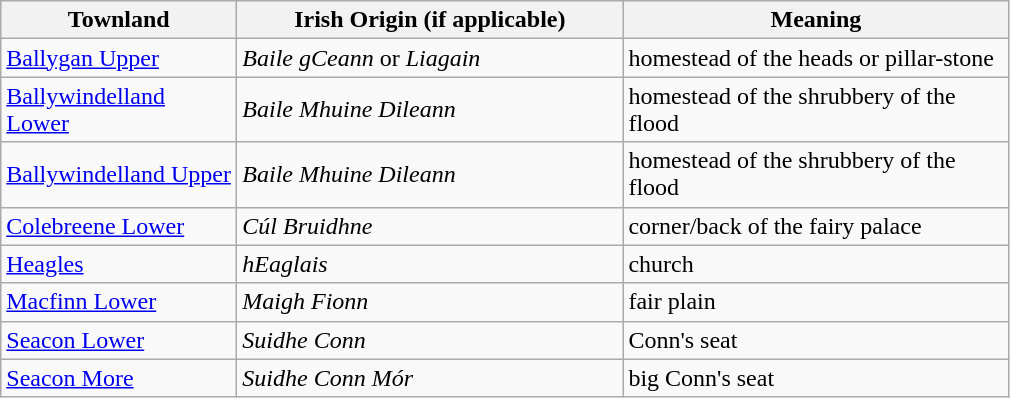<table class="wikitable" style="border:1px solid darkgray;">
<tr>
<th width="150">Townland</th>
<th width="250">Irish Origin (if applicable)</th>
<th width="250">Meaning</th>
</tr>
<tr>
<td><a href='#'>Ballygan Upper</a></td>
<td><em>Baile gCeann</em> or <em>Liagain</em></td>
<td>homestead of the heads or pillar-stone</td>
</tr>
<tr>
<td><a href='#'>Ballywindelland Lower</a></td>
<td><em>Baile Mhuine Dileann</em></td>
<td>homestead of the shrubbery of the flood</td>
</tr>
<tr>
<td><a href='#'>Ballywindelland Upper</a></td>
<td><em>Baile Mhuine Dileann</em></td>
<td>homestead of the shrubbery of the flood</td>
</tr>
<tr>
<td><a href='#'>Colebreene Lower</a></td>
<td><em>Cúl Bruidhne</em></td>
<td>corner/back of the fairy palace</td>
</tr>
<tr>
<td><a href='#'>Heagles</a></td>
<td><em>hEaglais</em></td>
<td>church</td>
</tr>
<tr>
<td><a href='#'>Macfinn Lower</a></td>
<td><em>Maigh Fionn</em></td>
<td>fair plain</td>
</tr>
<tr>
<td><a href='#'>Seacon Lower</a></td>
<td><em>Suidhe Conn</em></td>
<td>Conn's seat</td>
</tr>
<tr>
<td><a href='#'>Seacon More</a></td>
<td><em>Suidhe Conn Mór</em></td>
<td>big Conn's seat</td>
</tr>
</table>
